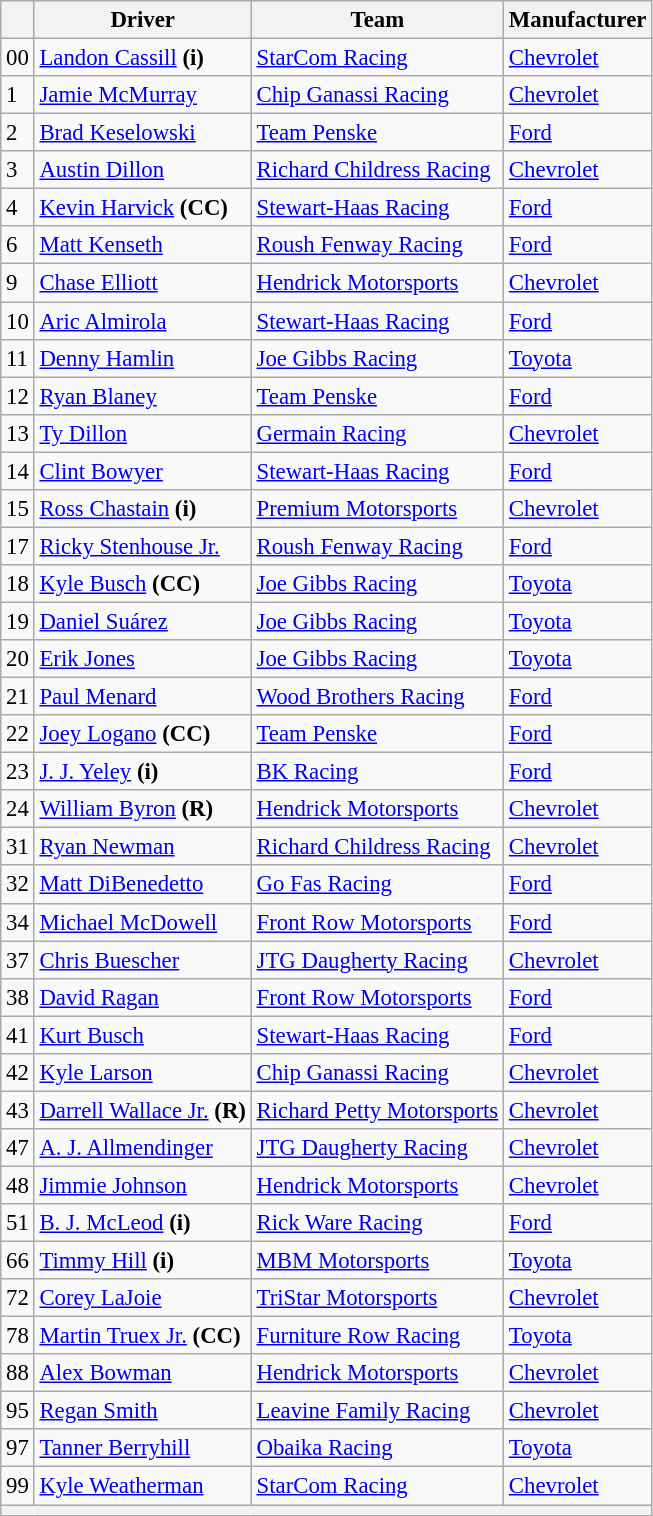<table class="wikitable" style="font-size:95%">
<tr>
<th></th>
<th>Driver</th>
<th>Team</th>
<th>Manufacturer</th>
</tr>
<tr>
<td>00</td>
<td><a href='#'>Landon Cassill</a> <strong>(i)</strong></td>
<td><a href='#'>StarCom Racing</a></td>
<td><a href='#'>Chevrolet</a></td>
</tr>
<tr>
<td>1</td>
<td><a href='#'>Jamie McMurray</a></td>
<td><a href='#'>Chip Ganassi Racing</a></td>
<td><a href='#'>Chevrolet</a></td>
</tr>
<tr>
<td>2</td>
<td><a href='#'>Brad Keselowski</a></td>
<td><a href='#'>Team Penske</a></td>
<td><a href='#'>Ford</a></td>
</tr>
<tr>
<td>3</td>
<td><a href='#'>Austin Dillon</a></td>
<td><a href='#'>Richard Childress Racing</a></td>
<td><a href='#'>Chevrolet</a></td>
</tr>
<tr>
<td>4</td>
<td><a href='#'>Kevin Harvick</a> <strong>(CC)</strong></td>
<td><a href='#'>Stewart-Haas Racing</a></td>
<td><a href='#'>Ford</a></td>
</tr>
<tr>
<td>6</td>
<td><a href='#'>Matt Kenseth</a></td>
<td><a href='#'>Roush Fenway Racing</a></td>
<td><a href='#'>Ford</a></td>
</tr>
<tr>
<td>9</td>
<td><a href='#'>Chase Elliott</a></td>
<td><a href='#'>Hendrick Motorsports</a></td>
<td><a href='#'>Chevrolet</a></td>
</tr>
<tr>
<td>10</td>
<td><a href='#'>Aric Almirola</a></td>
<td><a href='#'>Stewart-Haas Racing</a></td>
<td><a href='#'>Ford</a></td>
</tr>
<tr>
<td>11</td>
<td><a href='#'>Denny Hamlin</a></td>
<td><a href='#'>Joe Gibbs Racing</a></td>
<td><a href='#'>Toyota</a></td>
</tr>
<tr>
<td>12</td>
<td><a href='#'>Ryan Blaney</a></td>
<td><a href='#'>Team Penske</a></td>
<td><a href='#'>Ford</a></td>
</tr>
<tr>
<td>13</td>
<td><a href='#'>Ty Dillon</a></td>
<td><a href='#'>Germain Racing</a></td>
<td><a href='#'>Chevrolet</a></td>
</tr>
<tr>
<td>14</td>
<td><a href='#'>Clint Bowyer</a></td>
<td><a href='#'>Stewart-Haas Racing</a></td>
<td><a href='#'>Ford</a></td>
</tr>
<tr>
<td>15</td>
<td><a href='#'>Ross Chastain</a> <strong>(i)</strong></td>
<td><a href='#'>Premium Motorsports</a></td>
<td><a href='#'>Chevrolet</a></td>
</tr>
<tr>
<td>17</td>
<td><a href='#'>Ricky Stenhouse Jr.</a></td>
<td><a href='#'>Roush Fenway Racing</a></td>
<td><a href='#'>Ford</a></td>
</tr>
<tr>
<td>18</td>
<td><a href='#'>Kyle Busch</a> <strong>(CC)</strong></td>
<td><a href='#'>Joe Gibbs Racing</a></td>
<td><a href='#'>Toyota</a></td>
</tr>
<tr>
<td>19</td>
<td><a href='#'>Daniel Suárez</a></td>
<td><a href='#'>Joe Gibbs Racing</a></td>
<td><a href='#'>Toyota</a></td>
</tr>
<tr>
<td>20</td>
<td><a href='#'>Erik Jones</a></td>
<td><a href='#'>Joe Gibbs Racing</a></td>
<td><a href='#'>Toyota</a></td>
</tr>
<tr>
<td>21</td>
<td><a href='#'>Paul Menard</a></td>
<td><a href='#'>Wood Brothers Racing</a></td>
<td><a href='#'>Ford</a></td>
</tr>
<tr>
<td>22</td>
<td><a href='#'>Joey Logano</a> <strong>(CC)</strong></td>
<td><a href='#'>Team Penske</a></td>
<td><a href='#'>Ford</a></td>
</tr>
<tr>
<td>23</td>
<td><a href='#'>J. J. Yeley</a> <strong>(i)</strong></td>
<td><a href='#'>BK Racing</a></td>
<td><a href='#'>Ford</a></td>
</tr>
<tr>
<td>24</td>
<td><a href='#'>William Byron</a> <strong>(R)</strong></td>
<td><a href='#'>Hendrick Motorsports</a></td>
<td><a href='#'>Chevrolet</a></td>
</tr>
<tr>
<td>31</td>
<td><a href='#'>Ryan Newman</a></td>
<td><a href='#'>Richard Childress Racing</a></td>
<td><a href='#'>Chevrolet</a></td>
</tr>
<tr>
<td>32</td>
<td><a href='#'>Matt DiBenedetto</a></td>
<td><a href='#'>Go Fas Racing</a></td>
<td><a href='#'>Ford</a></td>
</tr>
<tr>
<td>34</td>
<td><a href='#'>Michael McDowell</a></td>
<td><a href='#'>Front Row Motorsports</a></td>
<td><a href='#'>Ford</a></td>
</tr>
<tr>
<td>37</td>
<td><a href='#'>Chris Buescher</a></td>
<td><a href='#'>JTG Daugherty Racing</a></td>
<td><a href='#'>Chevrolet</a></td>
</tr>
<tr>
<td>38</td>
<td><a href='#'>David Ragan</a></td>
<td><a href='#'>Front Row Motorsports</a></td>
<td><a href='#'>Ford</a></td>
</tr>
<tr>
<td>41</td>
<td><a href='#'>Kurt Busch</a></td>
<td><a href='#'>Stewart-Haas Racing</a></td>
<td><a href='#'>Ford</a></td>
</tr>
<tr>
<td>42</td>
<td><a href='#'>Kyle Larson</a></td>
<td><a href='#'>Chip Ganassi Racing</a></td>
<td><a href='#'>Chevrolet</a></td>
</tr>
<tr>
<td>43</td>
<td><a href='#'>Darrell Wallace Jr.</a> <strong>(R)</strong></td>
<td><a href='#'>Richard Petty Motorsports</a></td>
<td><a href='#'>Chevrolet</a></td>
</tr>
<tr>
<td>47</td>
<td><a href='#'>A. J. Allmendinger</a></td>
<td><a href='#'>JTG Daugherty Racing</a></td>
<td><a href='#'>Chevrolet</a></td>
</tr>
<tr>
<td>48</td>
<td><a href='#'>Jimmie Johnson</a></td>
<td><a href='#'>Hendrick Motorsports</a></td>
<td><a href='#'>Chevrolet</a></td>
</tr>
<tr>
<td>51</td>
<td><a href='#'>B. J. McLeod</a> <strong>(i)</strong></td>
<td><a href='#'>Rick Ware Racing</a></td>
<td><a href='#'>Ford</a></td>
</tr>
<tr>
<td>66</td>
<td><a href='#'>Timmy Hill</a> <strong>(i)</strong></td>
<td><a href='#'>MBM Motorsports</a></td>
<td><a href='#'>Toyota</a></td>
</tr>
<tr>
<td>72</td>
<td><a href='#'>Corey LaJoie</a></td>
<td><a href='#'>TriStar Motorsports</a></td>
<td><a href='#'>Chevrolet</a></td>
</tr>
<tr>
<td>78</td>
<td><a href='#'>Martin Truex Jr.</a> <strong>(CC)</strong></td>
<td><a href='#'>Furniture Row Racing</a></td>
<td><a href='#'>Toyota</a></td>
</tr>
<tr>
<td>88</td>
<td><a href='#'>Alex Bowman</a></td>
<td><a href='#'>Hendrick Motorsports</a></td>
<td><a href='#'>Chevrolet</a></td>
</tr>
<tr>
<td>95</td>
<td><a href='#'>Regan Smith</a></td>
<td><a href='#'>Leavine Family Racing</a></td>
<td><a href='#'>Chevrolet</a></td>
</tr>
<tr>
<td>97</td>
<td><a href='#'>Tanner Berryhill</a></td>
<td><a href='#'>Obaika Racing</a></td>
<td><a href='#'>Toyota</a></td>
</tr>
<tr>
<td>99</td>
<td><a href='#'>Kyle Weatherman</a></td>
<td><a href='#'>StarCom Racing</a></td>
<td><a href='#'>Chevrolet</a></td>
</tr>
<tr>
<th colspan="4"></th>
</tr>
</table>
